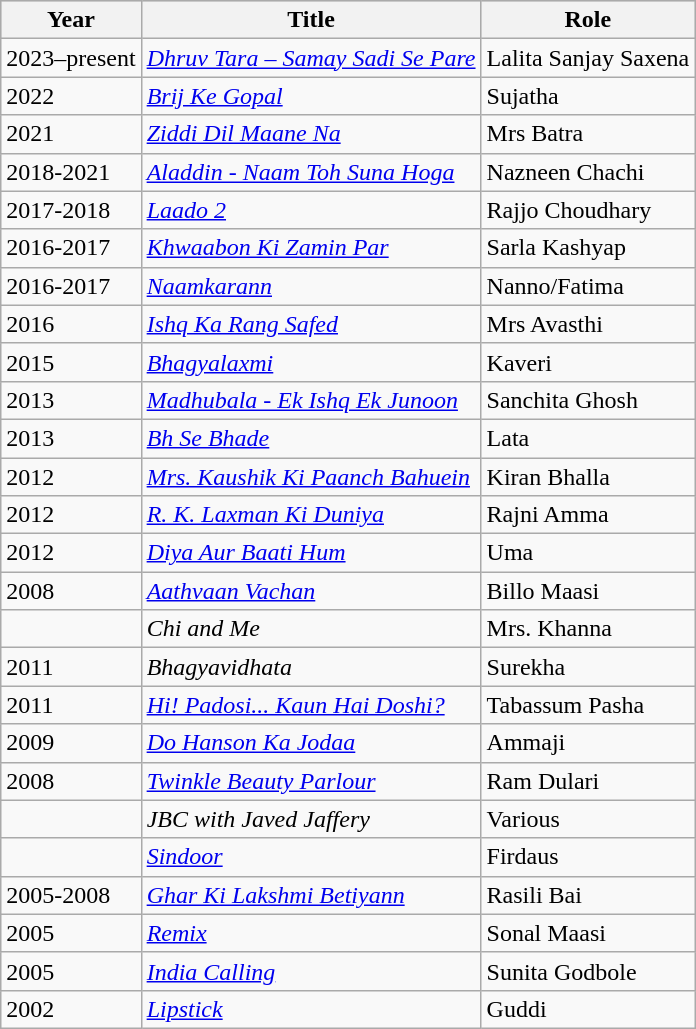<table class="wikitable">
<tr style="background:#ccc; text-align:center;">
<th>Year</th>
<th>Title</th>
<th>Role</th>
</tr>
<tr>
<td>2023–present</td>
<td><em><a href='#'>Dhruv Tara – Samay Sadi Se Pare</a></em></td>
<td>Lalita Sanjay Saxena</td>
</tr>
<tr>
<td>2022</td>
<td><em><a href='#'>Brij Ke Gopal</a></em></td>
<td>Sujatha</td>
</tr>
<tr>
<td>2021</td>
<td><em><a href='#'>Ziddi Dil Maane Na</a> </em></td>
<td>Mrs Batra</td>
</tr>
<tr>
<td>2018-2021</td>
<td><em><a href='#'>Aladdin - Naam Toh Suna Hoga </a></em></td>
<td>Nazneen Chachi</td>
</tr>
<tr>
<td>2017-2018</td>
<td><em><a href='#'>Laado 2</a></em></td>
<td>Rajjo Choudhary</td>
</tr>
<tr>
<td>2016-2017</td>
<td><em><a href='#'>Khwaabon Ki Zamin Par</a></em></td>
<td>Sarla Kashyap</td>
</tr>
<tr>
<td>2016-2017</td>
<td><em><a href='#'>Naamkarann</a></em></td>
<td>Nanno/Fatima</td>
</tr>
<tr>
<td>2016</td>
<td><em><a href='#'>Ishq Ka Rang Safed</a></em></td>
<td>Mrs Avasthi</td>
</tr>
<tr>
<td>2015</td>
<td><em><a href='#'>Bhagyalaxmi</a></em></td>
<td>Kaveri</td>
</tr>
<tr>
<td>2013</td>
<td><em><a href='#'>Madhubala - Ek Ishq Ek Junoon</a></em></td>
<td>Sanchita Ghosh</td>
</tr>
<tr>
<td>2013</td>
<td><em><a href='#'>Bh Se Bhade</a></em></td>
<td>Lata</td>
</tr>
<tr>
<td>2012</td>
<td><em><a href='#'>Mrs. Kaushik Ki Paanch Bahuein</a></em></td>
<td>Kiran Bhalla</td>
</tr>
<tr>
<td>2012</td>
<td><em><a href='#'>R. K. Laxman Ki Duniya</a></em></td>
<td>Rajni Amma</td>
</tr>
<tr>
<td>2012</td>
<td><em><a href='#'>Diya Aur Baati Hum</a></em></td>
<td>Uma</td>
</tr>
<tr>
<td>2008</td>
<td><em><a href='#'>Aathvaan Vachan</a></em></td>
<td>Billo Maasi</td>
</tr>
<tr>
<td></td>
<td><em>Chi and Me</em></td>
<td>Mrs. Khanna</td>
</tr>
<tr>
<td>2011</td>
<td><em>Bhagyavidhata</em></td>
<td>Surekha</td>
</tr>
<tr>
<td>2011</td>
<td><em><a href='#'>Hi! Padosi... Kaun Hai Doshi?</a></em></td>
<td>Tabassum Pasha</td>
</tr>
<tr>
<td>2009</td>
<td><em><a href='#'>Do Hanson Ka Jodaa</a></em></td>
<td>Ammaji</td>
</tr>
<tr>
<td>2008</td>
<td><em><a href='#'>Twinkle Beauty Parlour</a></em></td>
<td>Ram Dulari</td>
</tr>
<tr>
<td></td>
<td><em>JBC with Javed Jaffery</em></td>
<td>Various</td>
</tr>
<tr>
<td></td>
<td><em><a href='#'>Sindoor</a></em></td>
<td>Firdaus</td>
</tr>
<tr>
<td>2005-2008</td>
<td><em><a href='#'>Ghar Ki Lakshmi Betiyann</a></em></td>
<td>Rasili Bai</td>
</tr>
<tr>
<td>2005</td>
<td><em><a href='#'>Remix</a></em></td>
<td>Sonal Maasi</td>
</tr>
<tr>
<td>2005</td>
<td><em><a href='#'>India Calling</a></em></td>
<td>Sunita Godbole</td>
</tr>
<tr>
<td>2002</td>
<td><em><a href='#'>Lipstick</a></em></td>
<td>Guddi</td>
</tr>
</table>
